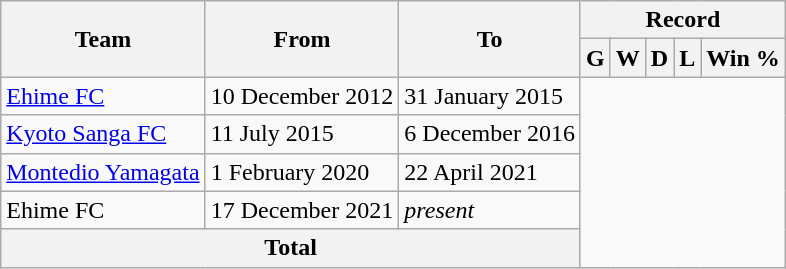<table class="wikitable" style="text-align: center">
<tr>
<th rowspan="2">Team</th>
<th rowspan="2">From</th>
<th rowspan="2">To</th>
<th colspan="5">Record</th>
</tr>
<tr>
<th>G</th>
<th>W</th>
<th>D</th>
<th>L</th>
<th>Win %</th>
</tr>
<tr>
<td align="left"><a href='#'>Ehime FC</a></td>
<td align="left">10 December 2012</td>
<td align="left">31 January 2015<br></td>
</tr>
<tr>
<td align="left"><a href='#'>Kyoto Sanga FC</a></td>
<td align="left">11 July 2015</td>
<td align="left">6 December 2016<br></td>
</tr>
<tr>
<td align="left"><a href='#'>Montedio Yamagata</a></td>
<td align="left">1 February 2020</td>
<td align="left">22 April 2021<br></td>
</tr>
<tr>
<td align="left">Ehime FC</td>
<td align="left">17 December 2021</td>
<td align="left"><em>present</em><br></td>
</tr>
<tr>
<th colspan="3">Total<br></th>
</tr>
</table>
